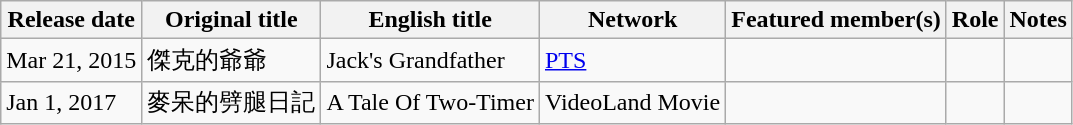<table class="wikitable sortable">
<tr>
<th>Release date</th>
<th>Original title</th>
<th>English title</th>
<th>Network</th>
<th>Featured member(s)</th>
<th>Role</th>
<th class="unsortable">Notes</th>
</tr>
<tr>
<td>Mar 21, 2015</td>
<td>傑克的爺爺</td>
<td>Jack's Grandfather</td>
<td><a href='#'>PTS</a></td>
<td></td>
<td></td>
<td></td>
</tr>
<tr>
<td>Jan 1, 2017</td>
<td>麥呆的劈腿日記</td>
<td>A Tale Of Two-Timer</td>
<td>VideoLand Movie</td>
<td></td>
<td></td>
<td></td>
</tr>
</table>
